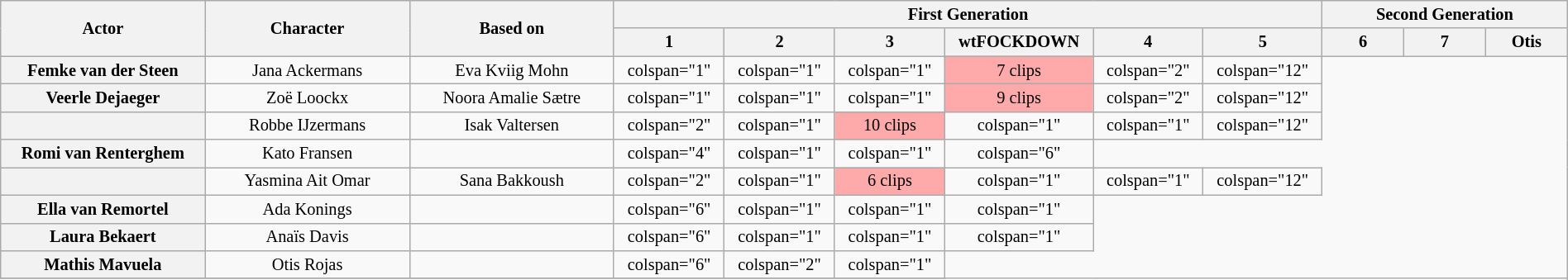<table class="wikitable plainrowheaders" style="text-align:center; font-size:85%; width:100%">
<tr>
<th scope="col" rowspan="2" style="width:10%;">Actor</th>
<th scope="col" rowspan="2" style="width:10%;">Character</th>
<th scope="col" rowspan="2" style="width:10%;">Based on</th>
<th colspan="6">First Generation</th>
<th colspan="5">Second Generation</th>
</tr>
<tr>
<th scope="col" style="width:4%;">1</th>
<th scope="col" style="width:4%;">2</th>
<th scope="col" style="width:4%;">3</th>
<th scope="col" style="width:4%;">wtFOCKDOWN</th>
<th scope="col" style="width:4%;">4</th>
<th scope="col" style="width:4%;">5</th>
<th scope="col" style="width:4%;">6</th>
<th scope="col" style="width:4%;">7</th>
<th scope="col" style="width:4%;">Otis</th>
</tr>
<tr>
<th scope="row">Femke van der Steen</th>
<td>Jana Ackermans</td>
<td>Eva Kviig Mohn</td>
<td>colspan="1" </td>
<td>colspan="1" </td>
<td>colspan="1" </td>
<td style="background-color:#ffaaaa;">7 clips</td>
<td>colspan="2" </td>
<td>colspan="12" </td>
</tr>
<tr>
<th scope="row">Veerle Dejaeger</th>
<td>Zoë Loockx</td>
<td>Noora Amalie Sætre</td>
<td>colspan="1" </td>
<td>colspan="1" </td>
<td>colspan="1" </td>
<td style="background-color:#ffaaaa;">9 clips</td>
<td>colspan="2" </td>
<td>colspan="12" </td>
</tr>
<tr>
<th scope="row"></th>
<td>Robbe IJzermans</td>
<td>Isak Valtersen</td>
<td>colspan="2" </td>
<td>colspan="1" </td>
<td style="background-color:#ffaaaa;">10 clips</td>
<td>colspan="1" </td>
<td>colspan="1" </td>
<td>colspan="12" </td>
</tr>
<tr>
<th scope="row">Romi van Renterghem</th>
<td>Kato Fransen</td>
<td></td>
<td>colspan="4" </td>
<td>colspan="1" </td>
<td>colspan="1" </td>
<td>colspan="6" </td>
</tr>
<tr>
<th scope="row"></th>
<td>Yasmina Ait Omar</td>
<td>Sana Bakkoush</td>
<td>colspan="2" </td>
<td>colspan="1" </td>
<td style="background-color:#ffaaaa;">6 clips</td>
<td>colspan="1" </td>
<td>colspan="1" </td>
<td>colspan="12" </td>
</tr>
<tr>
<th scope="row">Ella van Remortel</th>
<td>Ada Konings</td>
<td></td>
<td>colspan="6" </td>
<td>colspan="1" </td>
<td>colspan="1" </td>
<td>colspan="1" </td>
</tr>
<tr>
<th scope="row">Laura Bekaert</th>
<td>Anaïs Davis</td>
<td></td>
<td>colspan="6" </td>
<td>colspan="1" </td>
<td>colspan="1" </td>
<td>colspan="1" </td>
</tr>
<tr>
<th scope="row">Mathis Mavuela</th>
<td>Otis Rojas</td>
<td></td>
<td>colspan="6" </td>
<td>colspan="2" </td>
<td>colspan="1" </td>
</tr>
<tr>
</tr>
</table>
